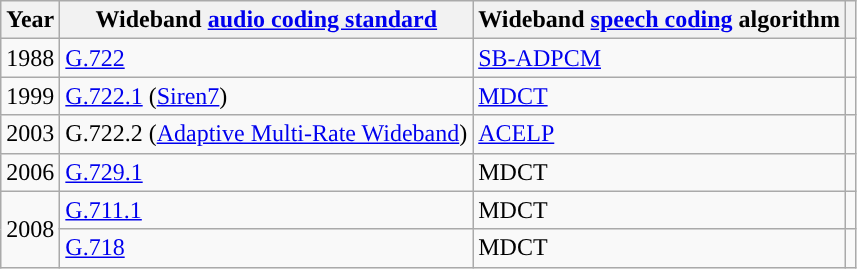<table class="wikitable sortable!">
<tr>
<th>Year</th>
<th>Wideband <a href='#'>audio coding standard</a></th>
<th>Wideband <a href='#'>speech coding</a> algorithm</th>
<th></th>
</tr>
<tr>
<td>1988</td>
<td><a href='#'>G.722</a></td>
<td><a href='#'>SB-ADPCM</a></td>
<td></td>
</tr>
<tr>
<td>1999</td>
<td><a href='#'>G.722.1</a> (<a href='#'>Siren7</a>)</td>
<td><a href='#'>MDCT</a></td>
<td></td>
</tr>
<tr>
<td>2003</td>
<td>G.722.2 (<a href='#'>Adaptive Multi-Rate Wideband</a>)</td>
<td><a href='#'>ACELP</a></td>
<td></td>
</tr>
<tr>
<td>2006</td>
<td><a href='#'>G.729.1</a></td>
<td>MDCT</td>
<td></td>
</tr>
<tr>
<td rowspan="2">2008</td>
<td><a href='#'>G.711.1</a></td>
<td>MDCT</td>
<td></td>
</tr>
<tr>
<td><a href='#'>G.718</a></td>
<td>MDCT</td>
<td></td>
</tr>
</table>
